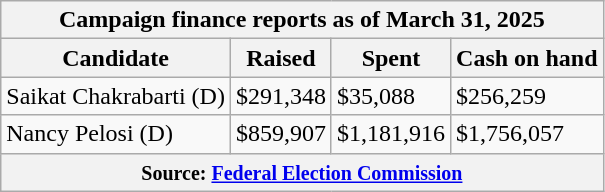<table class="wikitable sortable">
<tr>
<th colspan=4>Campaign finance reports as of March 31, 2025</th>
</tr>
<tr style="text-align:center;">
<th>Candidate</th>
<th>Raised</th>
<th>Spent</th>
<th>Cash on hand</th>
</tr>
<tr>
<td>Saikat Chakrabarti (D)</td>
<td>$291,348</td>
<td>$35,088</td>
<td>$256,259</td>
</tr>
<tr>
<td>Nancy Pelosi (D)</td>
<td>$859,907</td>
<td>$1,181,916</td>
<td>$1,756,057</td>
</tr>
<tr>
<th colspan="4"><small>Source: <a href='#'>Federal Election Commission</a></small></th>
</tr>
</table>
